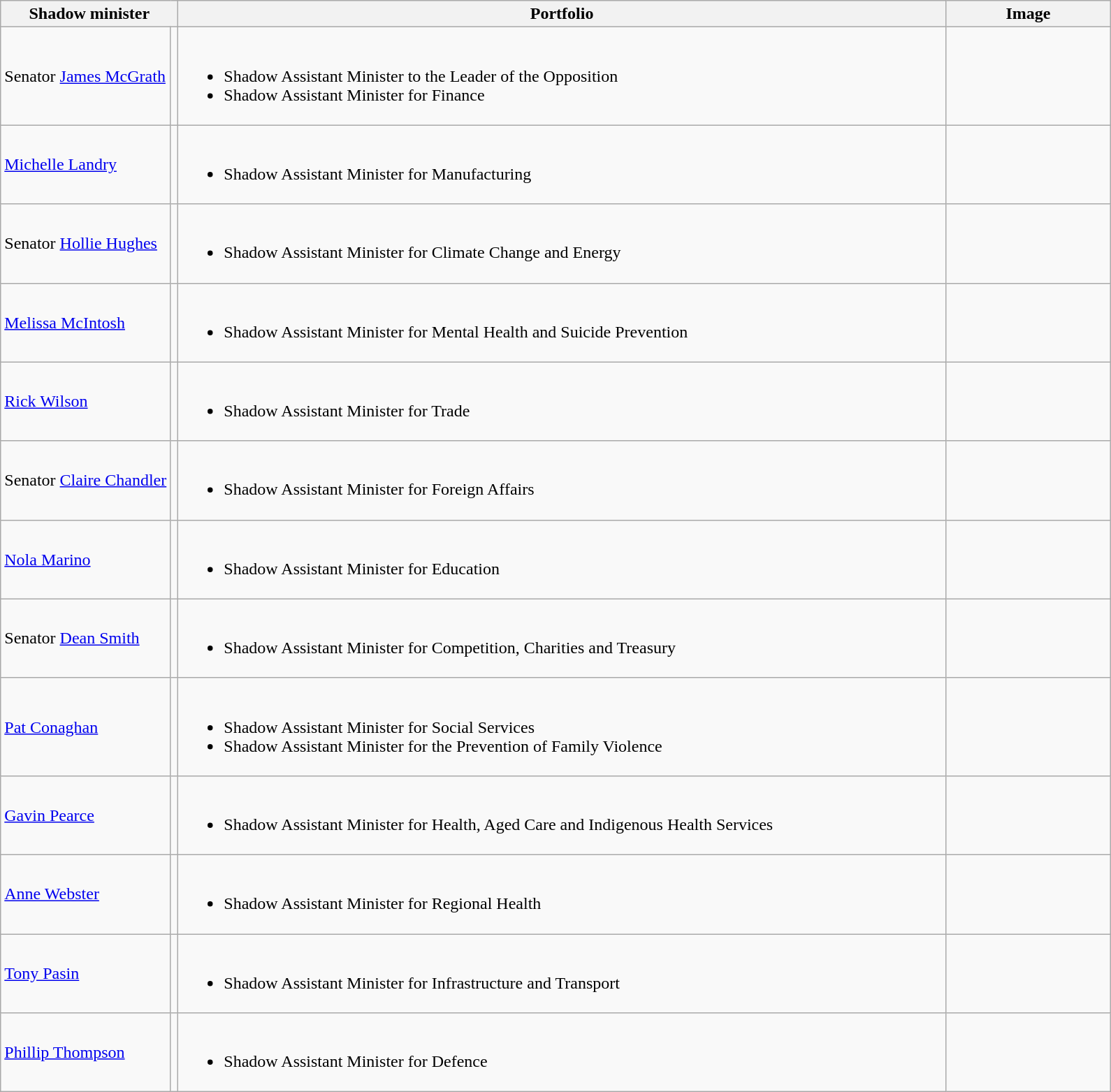<table class="wikitable">
<tr>
<th width=80 colspan="2">Shadow minister</th>
<th width=725>Portfolio</th>
<th width=150>Image</th>
</tr>
<tr>
<td>Senator <a href='#'>James McGrath</a></td>
<td></td>
<td><br><ul><li>Shadow Assistant Minister to the Leader of the Opposition</li><li>Shadow Assistant Minister for Finance</li></ul></td>
<td></td>
</tr>
<tr>
<td><a href='#'>Michelle Landry</a> </td>
<td></td>
<td><br><ul><li>Shadow Assistant Minister for Manufacturing</li></ul></td>
<td></td>
</tr>
<tr>
<td>Senator <a href='#'>Hollie Hughes</a></td>
<td></td>
<td><br><ul><li>Shadow Assistant Minister for Climate Change and Energy</li></ul></td>
<td></td>
</tr>
<tr>
<td><a href='#'>Melissa McIntosh</a> </td>
<td></td>
<td><br><ul><li>Shadow Assistant Minister for Mental Health and Suicide Prevention</li></ul></td>
<td></td>
</tr>
<tr>
<td><a href='#'>Rick Wilson</a> </td>
<td></td>
<td><br><ul><li>Shadow Assistant Minister for Trade</li></ul></td>
<td></td>
</tr>
<tr>
<td>Senator <a href='#'>Claire Chandler</a></td>
<td></td>
<td><br><ul><li>Shadow Assistant Minister for Foreign Affairs</li></ul></td>
<td></td>
</tr>
<tr>
<td><a href='#'>Nola Marino</a> </td>
<td></td>
<td><br><ul><li>Shadow Assistant Minister for Education</li></ul></td>
<td></td>
</tr>
<tr>
<td>Senator <a href='#'>Dean Smith</a></td>
<td></td>
<td><br><ul><li>Shadow Assistant Minister for Competition, Charities and Treasury</li></ul></td>
<td></td>
</tr>
<tr>
<td><a href='#'>Pat Conaghan</a> </td>
<td></td>
<td><br><ul><li>Shadow Assistant Minister for Social Services</li><li>Shadow Assistant Minister for the Prevention of Family Violence</li></ul></td>
<td></td>
</tr>
<tr>
<td><a href='#'>Gavin Pearce</a> </td>
<td></td>
<td><br><ul><li>Shadow Assistant Minister for Health, Aged Care and Indigenous Health Services</li></ul></td>
<td></td>
</tr>
<tr>
<td><a href='#'>Anne Webster</a> </td>
<td></td>
<td><br><ul><li>Shadow Assistant Minister for Regional Health</li></ul></td>
<td></td>
</tr>
<tr>
<td><a href='#'>Tony Pasin</a> </td>
<td></td>
<td><br><ul><li>Shadow Assistant Minister for Infrastructure and Transport</li></ul></td>
<td></td>
</tr>
<tr>
<td><a href='#'>Phillip Thompson</a>  </td>
<td></td>
<td><br><ul><li>Shadow Assistant Minister for Defence</li></ul></td>
<td></td>
</tr>
</table>
